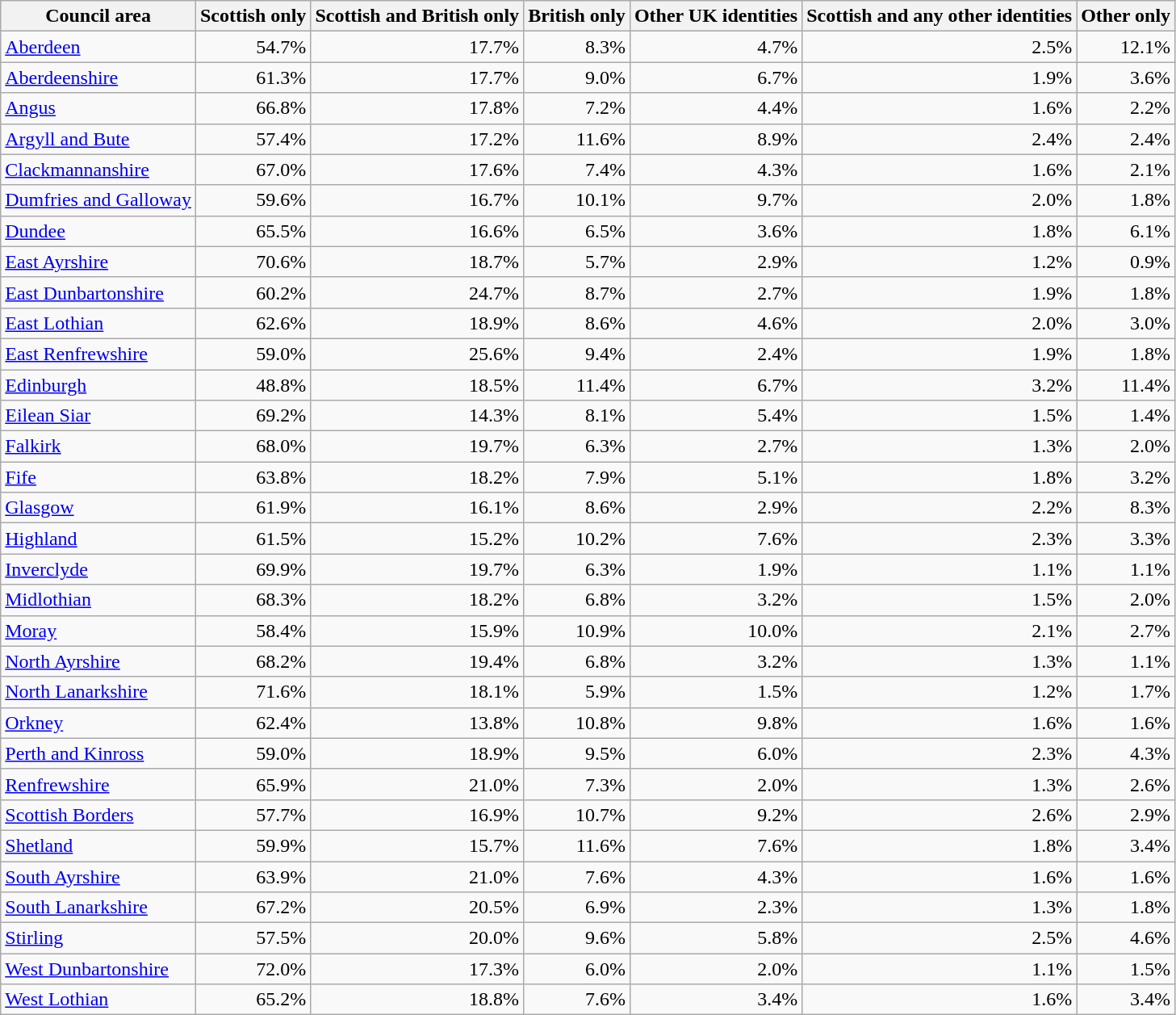<table class="wikitable sortable" style="text-align:right">
<tr>
<th>Council area</th>
<th>Scottish only</th>
<th>Scottish and British only</th>
<th>British only</th>
<th>Other UK identities</th>
<th>Scottish and any other identities</th>
<th>Other only</th>
</tr>
<tr>
<td style="text-align:left"><a href='#'>Aberdeen</a></td>
<td>54.7%</td>
<td>17.7%</td>
<td>8.3%</td>
<td>4.7%</td>
<td>2.5%</td>
<td>12.1%</td>
</tr>
<tr>
<td style="text-align:left"><a href='#'>Aberdeenshire</a></td>
<td>61.3%</td>
<td>17.7%</td>
<td>9.0%</td>
<td>6.7%</td>
<td>1.9%</td>
<td>3.6%</td>
</tr>
<tr>
<td style="text-align:left"><a href='#'>Angus</a></td>
<td>66.8%</td>
<td>17.8%</td>
<td>7.2%</td>
<td>4.4%</td>
<td>1.6%</td>
<td>2.2%</td>
</tr>
<tr>
<td style="text-align:left"><a href='#'>Argyll and Bute</a></td>
<td>57.4%</td>
<td>17.2%</td>
<td>11.6%</td>
<td>8.9%</td>
<td>2.4%</td>
<td>2.4%</td>
</tr>
<tr>
<td style="text-align:left"><a href='#'>Clackmannanshire</a></td>
<td>67.0%</td>
<td>17.6%</td>
<td>7.4%</td>
<td>4.3%</td>
<td>1.6%</td>
<td>2.1%</td>
</tr>
<tr>
<td style="text-align:left"><a href='#'>Dumfries and Galloway</a></td>
<td>59.6%</td>
<td>16.7%</td>
<td>10.1%</td>
<td>9.7%</td>
<td>2.0%</td>
<td>1.8%</td>
</tr>
<tr>
<td style="text-align:left"><a href='#'>Dundee</a></td>
<td>65.5%</td>
<td>16.6%</td>
<td>6.5%</td>
<td>3.6%</td>
<td>1.8%</td>
<td>6.1%</td>
</tr>
<tr>
<td style="text-align:left"><a href='#'>East Ayrshire</a></td>
<td>70.6%</td>
<td>18.7%</td>
<td>5.7%</td>
<td>2.9%</td>
<td>1.2%</td>
<td>0.9%</td>
</tr>
<tr>
<td style="text-align:left"><a href='#'>East Dunbartonshire</a></td>
<td>60.2%</td>
<td>24.7%</td>
<td>8.7%</td>
<td>2.7%</td>
<td>1.9%</td>
<td>1.8%</td>
</tr>
<tr>
<td style="text-align:left"><a href='#'>East Lothian</a></td>
<td>62.6%</td>
<td>18.9%</td>
<td>8.6%</td>
<td>4.6%</td>
<td>2.0%</td>
<td>3.0%</td>
</tr>
<tr>
<td style="text-align:left"><a href='#'>East Renfrewshire</a></td>
<td>59.0%</td>
<td>25.6%</td>
<td>9.4%</td>
<td>2.4%</td>
<td>1.9%</td>
<td>1.8%</td>
</tr>
<tr>
<td style="text-align:left"><a href='#'>Edinburgh</a></td>
<td>48.8%</td>
<td>18.5%</td>
<td>11.4%</td>
<td>6.7%</td>
<td>3.2%</td>
<td>11.4%</td>
</tr>
<tr>
<td style="text-align:left"><a href='#'>Eilean Siar</a></td>
<td>69.2%</td>
<td>14.3%</td>
<td>8.1%</td>
<td>5.4%</td>
<td>1.5%</td>
<td>1.4%</td>
</tr>
<tr>
<td style="text-align:left"><a href='#'>Falkirk</a></td>
<td>68.0%</td>
<td>19.7%</td>
<td>6.3%</td>
<td>2.7%</td>
<td>1.3%</td>
<td>2.0%</td>
</tr>
<tr>
<td style="text-align:left"><a href='#'>Fife</a></td>
<td>63.8%</td>
<td>18.2%</td>
<td>7.9%</td>
<td>5.1%</td>
<td>1.8%</td>
<td>3.2%</td>
</tr>
<tr>
<td style="text-align:left"><a href='#'>Glasgow</a></td>
<td>61.9%</td>
<td>16.1%</td>
<td>8.6%</td>
<td>2.9%</td>
<td>2.2%</td>
<td>8.3%</td>
</tr>
<tr>
<td style="text-align:left"><a href='#'>Highland</a></td>
<td>61.5%</td>
<td>15.2%</td>
<td>10.2%</td>
<td>7.6%</td>
<td>2.3%</td>
<td>3.3%</td>
</tr>
<tr>
<td style="text-align:left"><a href='#'>Inverclyde</a></td>
<td>69.9%</td>
<td>19.7%</td>
<td>6.3%</td>
<td>1.9%</td>
<td>1.1%</td>
<td>1.1%</td>
</tr>
<tr>
<td style="text-align:left"><a href='#'>Midlothian</a></td>
<td>68.3%</td>
<td>18.2%</td>
<td>6.8%</td>
<td>3.2%</td>
<td>1.5%</td>
<td>2.0%</td>
</tr>
<tr>
<td style="text-align:left"><a href='#'>Moray</a></td>
<td>58.4%</td>
<td>15.9%</td>
<td>10.9%</td>
<td>10.0%</td>
<td>2.1%</td>
<td>2.7%</td>
</tr>
<tr>
<td style="text-align:left"><a href='#'>North Ayrshire</a></td>
<td>68.2%</td>
<td>19.4%</td>
<td>6.8%</td>
<td>3.2%</td>
<td>1.3%</td>
<td>1.1%</td>
</tr>
<tr>
<td style="text-align:left"><a href='#'>North Lanarkshire</a></td>
<td>71.6%</td>
<td>18.1%</td>
<td>5.9%</td>
<td>1.5%</td>
<td>1.2%</td>
<td>1.7%</td>
</tr>
<tr>
<td style="text-align:left"><a href='#'>Orkney</a></td>
<td>62.4%</td>
<td>13.8%</td>
<td>10.8%</td>
<td>9.8%</td>
<td>1.6%</td>
<td>1.6%</td>
</tr>
<tr>
<td style="text-align:left"><a href='#'>Perth and Kinross</a></td>
<td>59.0%</td>
<td>18.9%</td>
<td>9.5%</td>
<td>6.0%</td>
<td>2.3%</td>
<td>4.3%</td>
</tr>
<tr>
<td style="text-align:left"><a href='#'>Renfrewshire</a></td>
<td>65.9%</td>
<td>21.0%</td>
<td>7.3%</td>
<td>2.0%</td>
<td>1.3%</td>
<td>2.6%</td>
</tr>
<tr>
<td style="text-align:left"><a href='#'>Scottish Borders</a></td>
<td>57.7%</td>
<td>16.9%</td>
<td>10.7%</td>
<td>9.2%</td>
<td>2.6%</td>
<td>2.9%</td>
</tr>
<tr>
<td style="text-align:left"><a href='#'>Shetland</a></td>
<td>59.9%</td>
<td>15.7%</td>
<td>11.6%</td>
<td>7.6%</td>
<td>1.8%</td>
<td>3.4%</td>
</tr>
<tr>
<td style="text-align:left"><a href='#'>South Ayrshire</a></td>
<td>63.9%</td>
<td>21.0%</td>
<td>7.6%</td>
<td>4.3%</td>
<td>1.6%</td>
<td>1.6%</td>
</tr>
<tr>
<td style="text-align:left"><a href='#'>South Lanarkshire</a></td>
<td>67.2%</td>
<td>20.5%</td>
<td>6.9%</td>
<td>2.3%</td>
<td>1.3%</td>
<td>1.8%</td>
</tr>
<tr>
<td style="text-align:left"><a href='#'>Stirling</a></td>
<td>57.5%</td>
<td>20.0%</td>
<td>9.6%</td>
<td>5.8%</td>
<td>2.5%</td>
<td>4.6%</td>
</tr>
<tr>
<td style="text-align:left"><a href='#'>West Dunbartonshire</a></td>
<td>72.0%</td>
<td>17.3%</td>
<td>6.0%</td>
<td>2.0%</td>
<td>1.1%</td>
<td>1.5%</td>
</tr>
<tr>
<td style="text-align:left"><a href='#'>West Lothian</a></td>
<td>65.2%</td>
<td>18.8%</td>
<td>7.6%</td>
<td>3.4%</td>
<td>1.6%</td>
<td>3.4%</td>
</tr>
</table>
